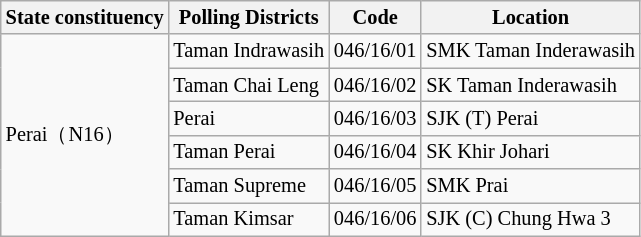<table class="wikitable sortable mw-collapsible" style="white-space:nowrap;font-size:85%">
<tr>
<th>State constituency</th>
<th>Polling Districts</th>
<th>Code</th>
<th>Location</th>
</tr>
<tr>
<td rowspan="6">Perai（N16）</td>
<td>Taman Indrawasih</td>
<td>046/16/01</td>
<td>SMK Taman Inderawasih</td>
</tr>
<tr>
<td>Taman Chai Leng</td>
<td>046/16/02</td>
<td>SK Taman Inderawasih</td>
</tr>
<tr>
<td>Perai</td>
<td>046/16/03</td>
<td>SJK (T) Perai</td>
</tr>
<tr>
<td>Taman Perai</td>
<td>046/16/04</td>
<td>SK Khir Johari</td>
</tr>
<tr>
<td>Taman Supreme</td>
<td>046/16/05</td>
<td>SMK Prai</td>
</tr>
<tr>
<td>Taman Kimsar</td>
<td>046/16/06</td>
<td>SJK (C) Chung Hwa 3</td>
</tr>
</table>
